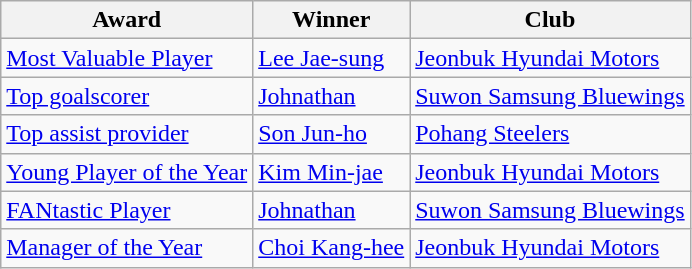<table class="wikitable">
<tr>
<th>Award</th>
<th>Winner</th>
<th>Club</th>
</tr>
<tr>
<td><a href='#'>Most Valuable Player</a></td>
<td> <a href='#'>Lee Jae-sung</a></td>
<td><a href='#'>Jeonbuk Hyundai Motors</a></td>
</tr>
<tr>
<td><a href='#'>Top goalscorer</a></td>
<td> <a href='#'>Johnathan</a></td>
<td><a href='#'>Suwon Samsung Bluewings</a></td>
</tr>
<tr>
<td><a href='#'>Top assist provider</a></td>
<td> <a href='#'>Son Jun-ho</a></td>
<td><a href='#'>Pohang Steelers</a></td>
</tr>
<tr>
<td><a href='#'>Young Player of the Year</a></td>
<td> <a href='#'>Kim Min-jae</a></td>
<td><a href='#'>Jeonbuk Hyundai Motors</a></td>
</tr>
<tr>
<td><a href='#'>FANtastic Player</a></td>
<td> <a href='#'>Johnathan</a></td>
<td><a href='#'>Suwon Samsung Bluewings</a></td>
</tr>
<tr>
<td><a href='#'>Manager of the Year</a></td>
<td> <a href='#'>Choi Kang-hee</a></td>
<td><a href='#'>Jeonbuk Hyundai Motors</a></td>
</tr>
</table>
